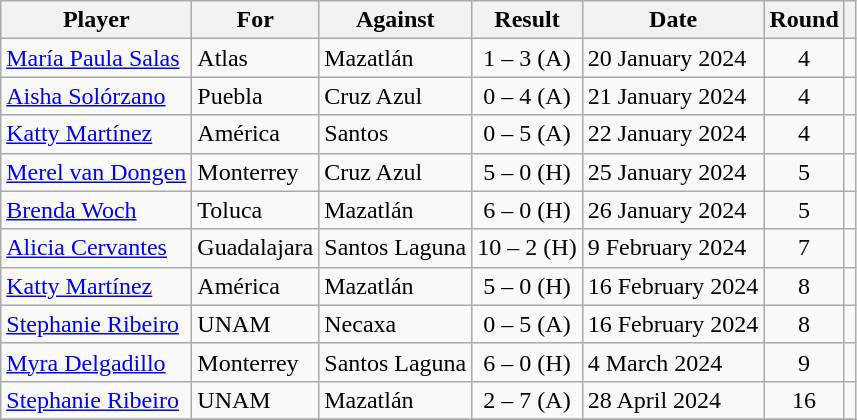<table class="wikitable sortable">
<tr>
<th>Player</th>
<th>For</th>
<th>Against</th>
<th>Result</th>
<th>Date</th>
<th>Round</th>
<th></th>
</tr>
<tr>
<td> <a href='#'>María Paula Salas</a></td>
<td>Atlas</td>
<td>Mazatlán</td>
<td align=center>1 – 3 (A)</td>
<td>20 January 2024</td>
<td align=center>4</td>
<td align=center></td>
</tr>
<tr>
<td> <a href='#'>Aisha Solórzano</a></td>
<td>Puebla</td>
<td>Cruz Azul</td>
<td align=center>0 – 4 (A)</td>
<td>21 January 2024</td>
<td align=center>4</td>
<td align=center></td>
</tr>
<tr>
<td> <a href='#'>Katty Martínez</a></td>
<td>América</td>
<td>Santos</td>
<td align=center>0 – 5 (A)</td>
<td>22 January 2024</td>
<td align=center>4</td>
<td align=center></td>
</tr>
<tr>
<td> <a href='#'>Merel van Dongen</a></td>
<td>Monterrey</td>
<td>Cruz Azul</td>
<td align=center>5 – 0 (H)</td>
<td>25 January 2024</td>
<td align=center>5</td>
<td align=center></td>
</tr>
<tr>
<td> <a href='#'>Brenda Woch</a></td>
<td>Toluca</td>
<td>Mazatlán</td>
<td align=center>6 – 0 (H)</td>
<td>26 January 2024</td>
<td align=center>5</td>
<td align=center></td>
</tr>
<tr>
<td> <a href='#'>Alicia Cervantes</a></td>
<td>Guadalajara</td>
<td>Santos Laguna</td>
<td align=center>10 – 2 (H)</td>
<td>9 February 2024</td>
<td align=center>7</td>
<td align=center></td>
</tr>
<tr>
<td> <a href='#'>Katty Martínez</a></td>
<td>América</td>
<td>Mazatlán</td>
<td align=center>5 – 0 (H)</td>
<td>16 February 2024</td>
<td align=center>8</td>
<td align=center></td>
</tr>
<tr>
<td> <a href='#'>Stephanie Ribeiro</a></td>
<td>UNAM</td>
<td>Necaxa</td>
<td align=center>0 – 5 (A)</td>
<td>16 February 2024</td>
<td align=center>8</td>
<td align=center></td>
</tr>
<tr>
<td> <a href='#'>Myra Delgadillo</a></td>
<td>Monterrey</td>
<td>Santos Laguna</td>
<td align=center>6 – 0 (H)</td>
<td>4 March 2024</td>
<td align=center>9</td>
<td align=center></td>
</tr>
<tr>
<td> <a href='#'>Stephanie Ribeiro</a></td>
<td>UNAM</td>
<td>Mazatlán</td>
<td align=center>2 – 7 (A)</td>
<td>28 April 2024</td>
<td align=center>16</td>
<td align=center></td>
</tr>
<tr>
</tr>
</table>
